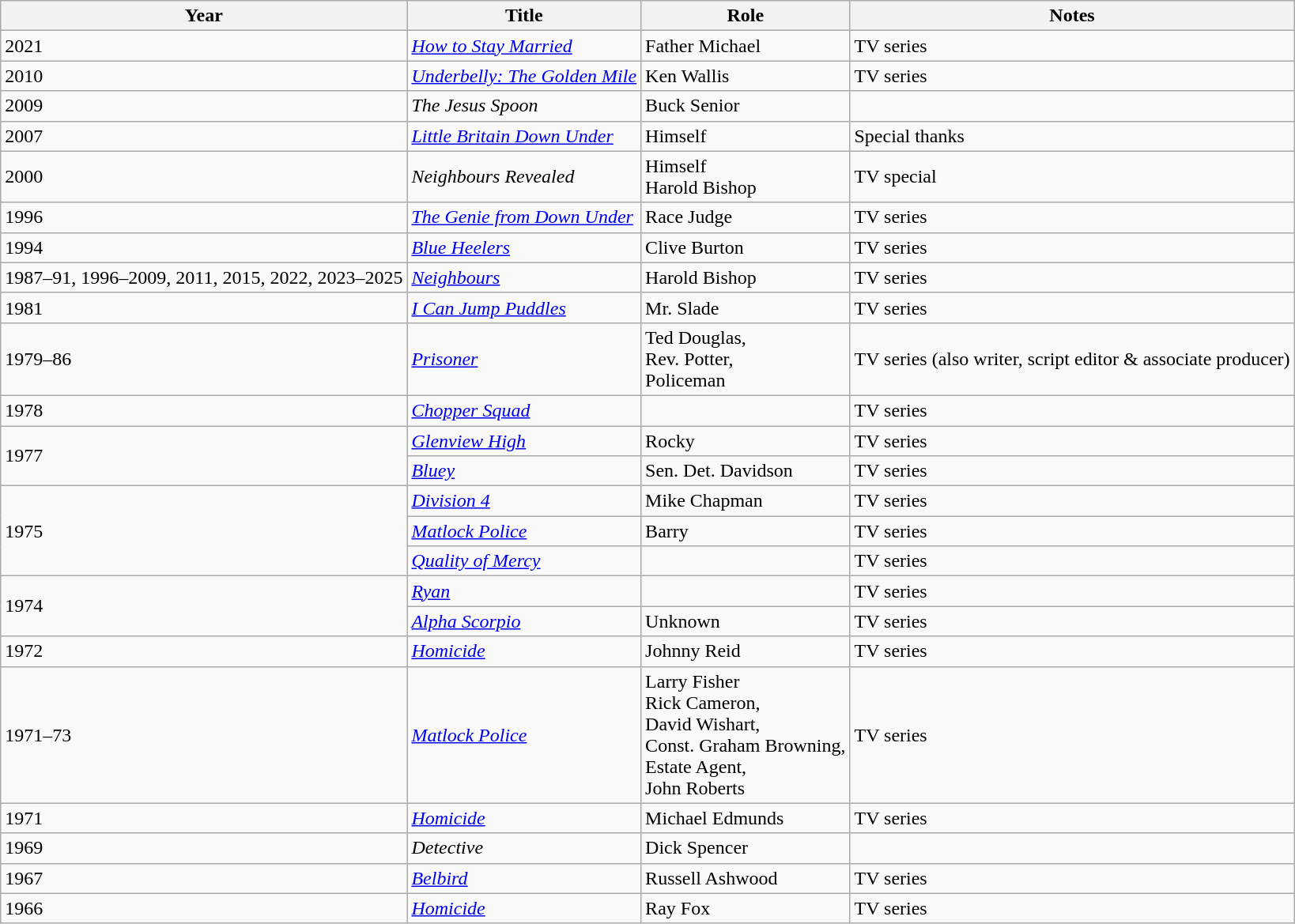<table class="wikitable sortable">
<tr>
<th>Year</th>
<th>Title</th>
<th>Role</th>
<th>Notes</th>
</tr>
<tr>
<td>2021</td>
<td><em><a href='#'>How to Stay Married</a></em></td>
<td>Father Michael</td>
<td>TV series</td>
</tr>
<tr>
<td>2010</td>
<td><em><a href='#'>Underbelly: The Golden Mile</a></em></td>
<td>Ken Wallis</td>
<td>TV series</td>
</tr>
<tr>
<td>2009</td>
<td><em>The Jesus Spoon</em></td>
<td>Buck Senior</td>
<td></td>
</tr>
<tr>
<td>2007</td>
<td><em><a href='#'>Little Britain Down Under</a></em></td>
<td>Himself</td>
<td>Special thanks</td>
</tr>
<tr>
<td>2000</td>
<td><em>Neighbours Revealed</em></td>
<td>Himself<br>Harold Bishop</td>
<td>TV special</td>
</tr>
<tr>
<td>1996</td>
<td><em><a href='#'>The Genie from Down Under</a></em></td>
<td>Race Judge</td>
<td>TV series</td>
</tr>
<tr>
<td>1994</td>
<td><em><a href='#'>Blue Heelers</a></em></td>
<td>Clive Burton</td>
<td>TV series</td>
</tr>
<tr>
<td>1987–91, 1996–2009, 2011, 2015, 2022, 2023–2025</td>
<td><em><a href='#'>Neighbours</a></em></td>
<td>Harold Bishop</td>
<td>TV series</td>
</tr>
<tr>
<td>1981</td>
<td><em><a href='#'>I Can Jump Puddles</a></em></td>
<td>Mr. Slade</td>
<td>TV series</td>
</tr>
<tr>
<td>1979–86</td>
<td><em><a href='#'>Prisoner</a></em></td>
<td>Ted Douglas,<br>Rev. Potter,<br>Policeman</td>
<td>TV series (also writer, script editor & associate producer)</td>
</tr>
<tr>
<td>1978</td>
<td><em><a href='#'>Chopper Squad</a></em></td>
<td></td>
<td>TV series</td>
</tr>
<tr>
<td rowspan="2">1977</td>
<td><em><a href='#'>Glenview High</a></em></td>
<td>Rocky</td>
<td>TV series</td>
</tr>
<tr>
<td><em><a href='#'>Bluey</a></em></td>
<td>Sen. Det. Davidson</td>
<td>TV series</td>
</tr>
<tr>
<td rowspan="3">1975</td>
<td><em><a href='#'>Division 4</a></em></td>
<td>Mike Chapman</td>
<td>TV series</td>
</tr>
<tr>
<td><em><a href='#'>Matlock Police</a></em></td>
<td>Barry</td>
<td>TV series</td>
</tr>
<tr>
<td><em><a href='#'>Quality of Mercy</a></em></td>
<td></td>
<td>TV series</td>
</tr>
<tr>
<td rowspan="2">1974</td>
<td><em><a href='#'>Ryan</a></em></td>
<td></td>
<td>TV series</td>
</tr>
<tr>
<td><em><a href='#'>Alpha Scorpio</a></em></td>
<td>Unknown</td>
<td>TV series</td>
</tr>
<tr>
<td>1972</td>
<td><em><a href='#'>Homicide</a></em></td>
<td>Johnny Reid</td>
<td>TV series</td>
</tr>
<tr>
<td>1971–73</td>
<td><em><a href='#'>Matlock Police</a></em></td>
<td>Larry Fisher<br>Rick Cameron,<br>David Wishart,<br>Const. Graham Browning,<br>Estate Agent,<br>John Roberts</td>
<td>TV series</td>
</tr>
<tr>
<td>1971</td>
<td><em><a href='#'>Homicide</a></em></td>
<td>Michael Edmunds</td>
<td>TV series</td>
</tr>
<tr>
<td>1969</td>
<td><em>Detective</em></td>
<td>Dick Spencer</td>
<td></td>
</tr>
<tr>
<td>1967</td>
<td><em><a href='#'>Belbird</a></em></td>
<td>Russell Ashwood</td>
<td>TV series</td>
</tr>
<tr>
<td>1966</td>
<td><em><a href='#'>Homicide</a></em></td>
<td>Ray Fox</td>
<td>TV series</td>
</tr>
</table>
